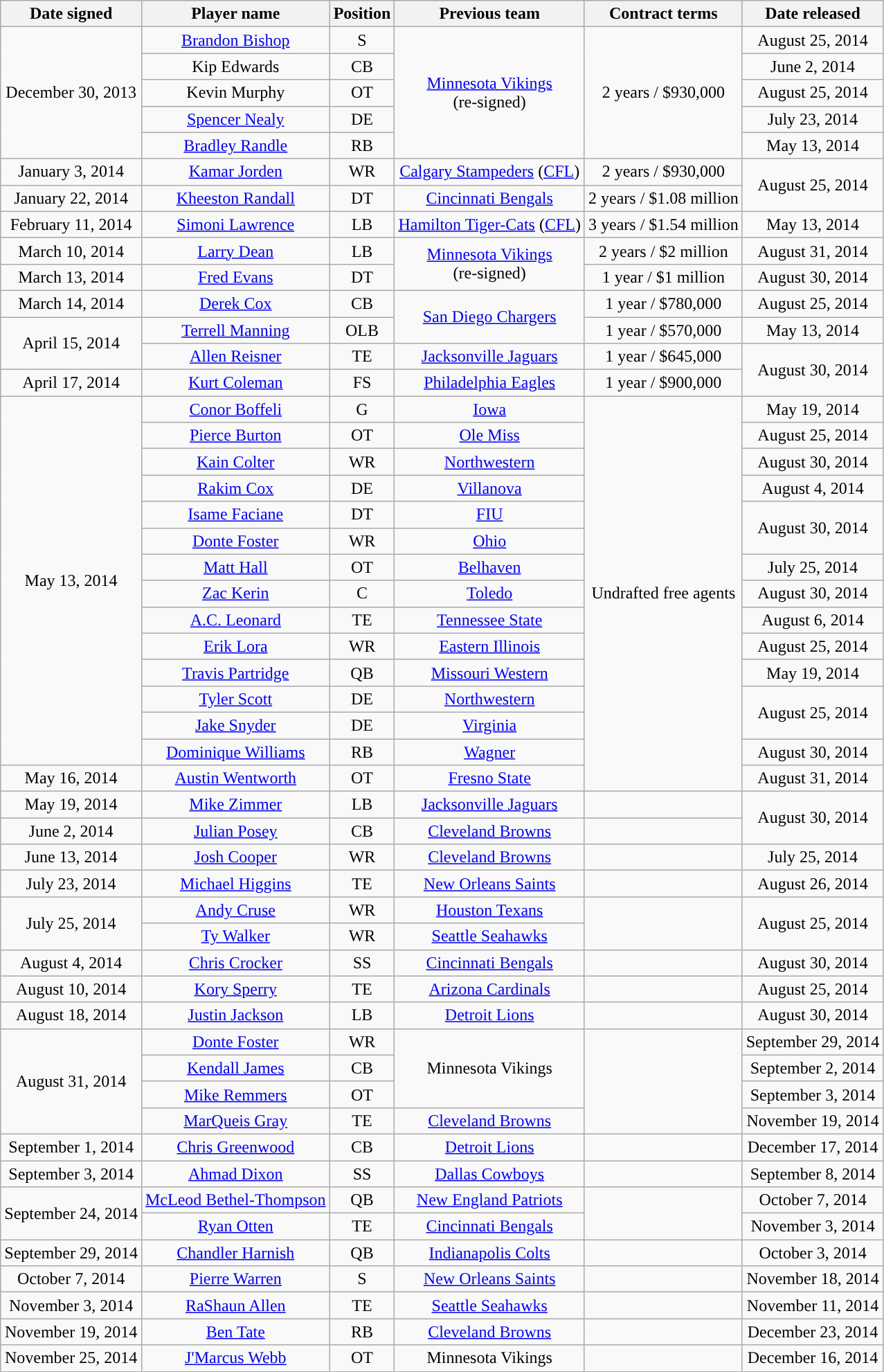<table class="wikitable collapsible collapsed" style="text-align:center">
<tr>
<th>Date signed</th>
<th>Player name</th>
<th>Position</th>
<th>Previous team</th>
<th>Contract terms</th>
<th>Date released</th>
</tr>
<tr>
<td rowspan="5">December 30, 2013</td>
<td><a href='#'>Brandon Bishop</a></td>
<td>S</td>
<td rowspan="5"><a href='#'>Minnesota Vikings</a> <br>(re-signed)</td>
<td rowspan="5">2 years / $930,000</td>
<td>August 25, 2014</td>
</tr>
<tr>
<td>Kip Edwards</td>
<td>CB</td>
<td>June 2, 2014</td>
</tr>
<tr>
<td>Kevin Murphy</td>
<td>OT</td>
<td>August 25, 2014</td>
</tr>
<tr>
<td><a href='#'>Spencer Nealy</a></td>
<td>DE</td>
<td>July 23, 2014</td>
</tr>
<tr>
<td><a href='#'>Bradley Randle</a></td>
<td>RB</td>
<td>May 13, 2014</td>
</tr>
<tr>
<td>January 3, 2014</td>
<td><a href='#'>Kamar Jorden</a></td>
<td>WR</td>
<td><a href='#'>Calgary Stampeders</a> (<a href='#'>CFL</a>)</td>
<td>2 years / $930,000</td>
<td rowspan="2">August 25, 2014</td>
</tr>
<tr>
<td>January 22, 2014</td>
<td><a href='#'>Kheeston Randall</a></td>
<td>DT</td>
<td><a href='#'>Cincinnati Bengals</a></td>
<td>2 years / $1.08 million</td>
</tr>
<tr>
<td>February 11, 2014</td>
<td><a href='#'>Simoni Lawrence</a></td>
<td>LB</td>
<td><a href='#'>Hamilton Tiger-Cats</a> (<a href='#'>CFL</a>)</td>
<td>3 years / $1.54 million</td>
<td>May 13, 2014</td>
</tr>
<tr>
<td>March 10, 2014</td>
<td><a href='#'>Larry Dean</a></td>
<td>LB</td>
<td rowspan="2"><a href='#'>Minnesota Vikings</a> <br>(re-signed)</td>
<td>2 years / $2 million</td>
<td>August 31, 2014</td>
</tr>
<tr>
<td>March 13, 2014</td>
<td><a href='#'>Fred Evans</a></td>
<td>DT</td>
<td>1 year / $1 million</td>
<td>August 30, 2014</td>
</tr>
<tr>
<td>March 14, 2014</td>
<td><a href='#'>Derek Cox</a></td>
<td>CB</td>
<td rowspan="2"><a href='#'>San Diego Chargers</a></td>
<td>1 year / $780,000</td>
<td>August 25, 2014</td>
</tr>
<tr>
<td rowspan="2">April 15, 2014</td>
<td><a href='#'>Terrell Manning</a></td>
<td>OLB</td>
<td>1 year / $570,000</td>
<td>May 13, 2014</td>
</tr>
<tr>
<td><a href='#'>Allen Reisner</a></td>
<td>TE</td>
<td><a href='#'>Jacksonville Jaguars</a></td>
<td>1 year / $645,000</td>
<td rowspan="2">August 30, 2014</td>
</tr>
<tr>
<td>April 17, 2014</td>
<td><a href='#'>Kurt Coleman</a></td>
<td>FS</td>
<td><a href='#'>Philadelphia Eagles</a></td>
<td>1 year / $900,000</td>
</tr>
<tr>
<td rowspan="14">May 13, 2014</td>
<td><a href='#'>Conor Boffeli</a></td>
<td>G</td>
<td><a href='#'>Iowa</a></td>
<td rowspan="15">Undrafted free agents</td>
<td>May 19, 2014</td>
</tr>
<tr>
<td><a href='#'>Pierce Burton</a></td>
<td>OT</td>
<td><a href='#'>Ole Miss</a></td>
<td>August 25, 2014</td>
</tr>
<tr>
<td><a href='#'>Kain Colter</a></td>
<td>WR</td>
<td><a href='#'>Northwestern</a></td>
<td>August 30, 2014</td>
</tr>
<tr>
<td><a href='#'>Rakim Cox</a></td>
<td>DE</td>
<td><a href='#'>Villanova</a></td>
<td>August 4, 2014</td>
</tr>
<tr>
<td><a href='#'>Isame Faciane</a></td>
<td>DT</td>
<td><a href='#'>FIU</a></td>
<td rowspan="2">August 30, 2014</td>
</tr>
<tr>
<td><a href='#'>Donte Foster</a></td>
<td>WR</td>
<td><a href='#'>Ohio</a></td>
</tr>
<tr>
<td><a href='#'>Matt Hall</a></td>
<td>OT</td>
<td><a href='#'>Belhaven</a></td>
<td>July 25, 2014</td>
</tr>
<tr>
<td><a href='#'>Zac Kerin</a></td>
<td>C</td>
<td><a href='#'>Toledo</a></td>
<td>August 30, 2014</td>
</tr>
<tr>
<td><a href='#'>A.C. Leonard</a></td>
<td>TE</td>
<td><a href='#'>Tennessee State</a></td>
<td>August 6, 2014</td>
</tr>
<tr>
<td><a href='#'>Erik Lora</a></td>
<td>WR</td>
<td><a href='#'>Eastern Illinois</a></td>
<td>August 25, 2014</td>
</tr>
<tr>
<td><a href='#'>Travis Partridge</a></td>
<td>QB</td>
<td><a href='#'>Missouri Western</a></td>
<td>May 19, 2014</td>
</tr>
<tr>
<td><a href='#'>Tyler Scott</a></td>
<td>DE</td>
<td><a href='#'>Northwestern</a></td>
<td rowspan="2">August 25, 2014</td>
</tr>
<tr>
<td><a href='#'>Jake Snyder</a></td>
<td>DE</td>
<td><a href='#'>Virginia</a></td>
</tr>
<tr>
<td><a href='#'>Dominique Williams</a></td>
<td>RB</td>
<td><a href='#'>Wagner</a></td>
<td>August 30, 2014</td>
</tr>
<tr>
<td>May 16, 2014</td>
<td><a href='#'>Austin Wentworth</a></td>
<td>OT</td>
<td><a href='#'>Fresno State</a></td>
<td>August 31, 2014</td>
</tr>
<tr>
<td>May 19, 2014</td>
<td><a href='#'>Mike Zimmer</a></td>
<td>LB</td>
<td><a href='#'>Jacksonville Jaguars</a></td>
<td></td>
<td rowspan="2">August 30, 2014</td>
</tr>
<tr>
<td>June 2, 2014</td>
<td><a href='#'>Julian Posey</a></td>
<td>CB</td>
<td><a href='#'>Cleveland Browns</a></td>
<td></td>
</tr>
<tr>
<td>June 13, 2014</td>
<td><a href='#'>Josh Cooper</a></td>
<td>WR</td>
<td><a href='#'>Cleveland Browns</a></td>
<td></td>
<td>July 25, 2014</td>
</tr>
<tr>
<td>July 23, 2014</td>
<td><a href='#'>Michael Higgins</a></td>
<td>TE</td>
<td><a href='#'>New Orleans Saints</a></td>
<td></td>
<td>August 26, 2014</td>
</tr>
<tr>
<td rowspan="2">July 25, 2014</td>
<td><a href='#'>Andy Cruse</a></td>
<td>WR</td>
<td><a href='#'>Houston Texans</a></td>
<td rowspan="2"></td>
<td rowspan="2">August 25, 2014</td>
</tr>
<tr>
<td><a href='#'>Ty Walker</a></td>
<td>WR</td>
<td><a href='#'>Seattle Seahawks</a></td>
</tr>
<tr>
<td>August 4, 2014</td>
<td><a href='#'>Chris Crocker</a></td>
<td>SS</td>
<td><a href='#'>Cincinnati Bengals</a></td>
<td></td>
<td>August 30, 2014</td>
</tr>
<tr>
<td>August 10, 2014</td>
<td><a href='#'>Kory Sperry</a></td>
<td>TE</td>
<td><a href='#'>Arizona Cardinals</a></td>
<td></td>
<td>August 25, 2014</td>
</tr>
<tr>
<td>August 18, 2014</td>
<td><a href='#'>Justin Jackson</a></td>
<td>LB</td>
<td><a href='#'>Detroit Lions</a></td>
<td></td>
<td>August 30, 2014</td>
</tr>
<tr>
<td rowspan="4">August 31, 2014</td>
<td><a href='#'>Donte Foster</a></td>
<td>WR</td>
<td rowspan="3">Minnesota Vikings</td>
<td rowspan="4"></td>
<td>September 29, 2014</td>
</tr>
<tr>
<td><a href='#'>Kendall James</a></td>
<td>CB</td>
<td>September 2, 2014</td>
</tr>
<tr>
<td><a href='#'>Mike Remmers</a></td>
<td>OT</td>
<td>September 3, 2014</td>
</tr>
<tr>
<td><a href='#'>MarQueis Gray</a></td>
<td>TE</td>
<td><a href='#'>Cleveland Browns</a></td>
<td>November 19, 2014</td>
</tr>
<tr>
<td>September 1, 2014</td>
<td><a href='#'>Chris Greenwood</a></td>
<td>CB</td>
<td><a href='#'>Detroit Lions</a></td>
<td></td>
<td>December 17, 2014</td>
</tr>
<tr>
<td>September 3, 2014</td>
<td><a href='#'>Ahmad Dixon</a></td>
<td>SS</td>
<td><a href='#'>Dallas Cowboys</a></td>
<td></td>
<td>September 8, 2014</td>
</tr>
<tr>
<td rowspan=2>September 24, 2014</td>
<td><a href='#'>McLeod Bethel-Thompson</a></td>
<td>QB</td>
<td><a href='#'>New England Patriots</a></td>
<td rowspan=2></td>
<td>October 7, 2014</td>
</tr>
<tr>
<td><a href='#'>Ryan Otten</a></td>
<td>TE</td>
<td><a href='#'>Cincinnati Bengals</a></td>
<td>November 3, 2014</td>
</tr>
<tr>
<td>September 29, 2014</td>
<td><a href='#'>Chandler Harnish</a></td>
<td>QB</td>
<td><a href='#'>Indianapolis Colts</a></td>
<td></td>
<td>October 3, 2014</td>
</tr>
<tr>
<td>October 7, 2014</td>
<td><a href='#'>Pierre Warren</a></td>
<td>S</td>
<td><a href='#'>New Orleans Saints</a></td>
<td></td>
<td>November 18, 2014</td>
</tr>
<tr>
<td>November 3, 2014</td>
<td><a href='#'>RaShaun Allen</a></td>
<td>TE</td>
<td><a href='#'>Seattle Seahawks</a></td>
<td></td>
<td>November 11, 2014</td>
</tr>
<tr>
<td>November 19, 2014</td>
<td><a href='#'>Ben Tate</a></td>
<td>RB</td>
<td><a href='#'>Cleveland Browns</a></td>
<td></td>
<td>December 23, 2014</td>
</tr>
<tr>
<td>November 25, 2014</td>
<td><a href='#'>J'Marcus Webb</a></td>
<td>OT</td>
<td>Minnesota Vikings</td>
<td></td>
<td>December 16, 2014</td>
</tr>
</table>
